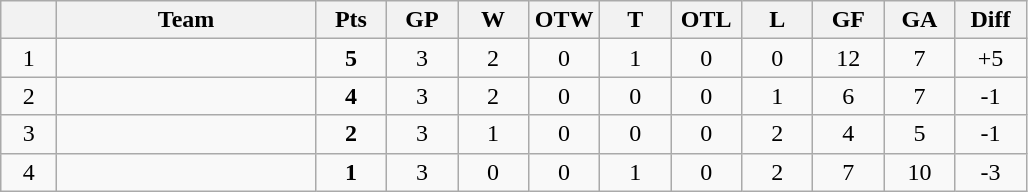<table class="wikitable" style="text-align:center;">
<tr>
<th width=30></th>
<th width=165>Team</th>
<th width=40>Pts</th>
<th width=40>GP</th>
<th width=40>W</th>
<th width=40>OTW</th>
<th width=40>T</th>
<th width=40>OTL</th>
<th width=40>L</th>
<th width=40>GF</th>
<th width=40>GA</th>
<th width=40>Diff</th>
</tr>
<tr>
<td>1</td>
<td style="text-align:left;"></td>
<td><strong>5</strong></td>
<td>3</td>
<td>2</td>
<td>0</td>
<td>1</td>
<td>0</td>
<td>0</td>
<td>12</td>
<td>7</td>
<td>+5</td>
</tr>
<tr>
<td>2</td>
<td style="text-align:left;"></td>
<td><strong>4</strong></td>
<td>3</td>
<td>2</td>
<td>0</td>
<td>0</td>
<td>0</td>
<td>1</td>
<td>6</td>
<td>7</td>
<td>-1</td>
</tr>
<tr>
<td>3</td>
<td style="text-align:left;"></td>
<td><strong>2</strong></td>
<td>3</td>
<td>1</td>
<td>0</td>
<td>0</td>
<td>0</td>
<td>2</td>
<td>4</td>
<td>5</td>
<td>-1</td>
</tr>
<tr>
<td>4</td>
<td style="text-align:left;"></td>
<td><strong>1</strong></td>
<td>3</td>
<td>0</td>
<td>0</td>
<td>1</td>
<td>0</td>
<td>2</td>
<td>7</td>
<td>10</td>
<td>-3</td>
</tr>
</table>
